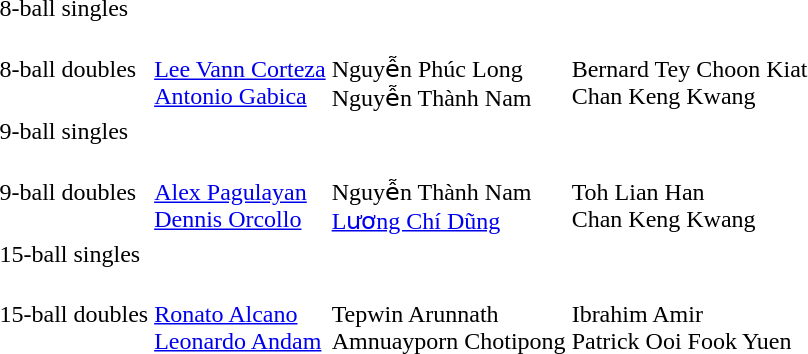<table>
<tr>
<td>8-ball singles</td>
<td></td>
<td></td>
<td></td>
</tr>
<tr>
<td>8-ball doubles</td>
<td> <br> <a href='#'>Lee Vann Corteza</a> <br> <a href='#'>Antonio Gabica</a></td>
<td> <br> Nguyễn Phúc Long <br> Nguyễn Thành Nam</td>
<td> <br> Bernard Tey Choon Kiat <br> Chan Keng Kwang</td>
</tr>
<tr>
<td>9-ball singles</td>
<td nowrap></td>
<td></td>
<td></td>
</tr>
<tr / Orcullo, Dennis>
<td>9-ball doubles</td>
<td> <br> <a href='#'>Alex Pagulayan</a> <br> <a href='#'>Dennis Orcollo</a></td>
<td> <br> Nguyễn Thành Nam <br> <a href='#'>Lương Chí Dũng</a></td>
<td> <br> Toh Lian Han <br> Chan Keng Kwang</td>
</tr>
<tr>
<td>15-ball singles</td>
<td></td>
<td></td>
<td nowrap></td>
</tr>
<tr>
<td>15-ball doubles</td>
<td> <br> <a href='#'>Ronato Alcano</a> <br> <a href='#'>Leonardo Andam</a></td>
<td nowrap> <br> Tepwin Arunnath <br> Amnuayporn Chotipong</td>
<td> <br> Ibrahim Amir <br> Patrick Ooi Fook Yuen</td>
</tr>
</table>
